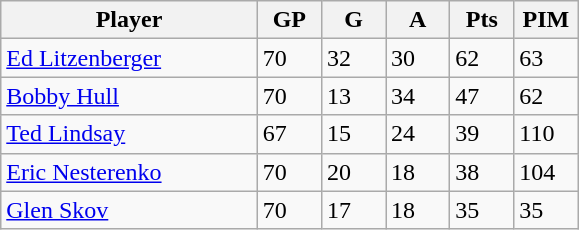<table class="wikitable">
<tr>
<th bgcolor="#DDDDFF" width="40%">Player</th>
<th bgcolor="#DDDDFF" width="10%">GP</th>
<th bgcolor="#DDDDFF" width="10%">G</th>
<th bgcolor="#DDDDFF" width="10%">A</th>
<th bgcolor="#DDDDFF" width="10%">Pts</th>
<th bgcolor="#DDDDFF" width="10%">PIM</th>
</tr>
<tr>
<td><a href='#'>Ed Litzenberger</a></td>
<td>70</td>
<td>32</td>
<td>30</td>
<td>62</td>
<td>63</td>
</tr>
<tr>
<td><a href='#'>Bobby Hull</a></td>
<td>70</td>
<td>13</td>
<td>34</td>
<td>47</td>
<td>62</td>
</tr>
<tr>
<td><a href='#'>Ted Lindsay</a></td>
<td>67</td>
<td>15</td>
<td>24</td>
<td>39</td>
<td>110</td>
</tr>
<tr>
<td><a href='#'>Eric Nesterenko</a></td>
<td>70</td>
<td>20</td>
<td>18</td>
<td>38</td>
<td>104</td>
</tr>
<tr>
<td><a href='#'>Glen Skov</a></td>
<td>70</td>
<td>17</td>
<td>18</td>
<td>35</td>
<td>35</td>
</tr>
</table>
